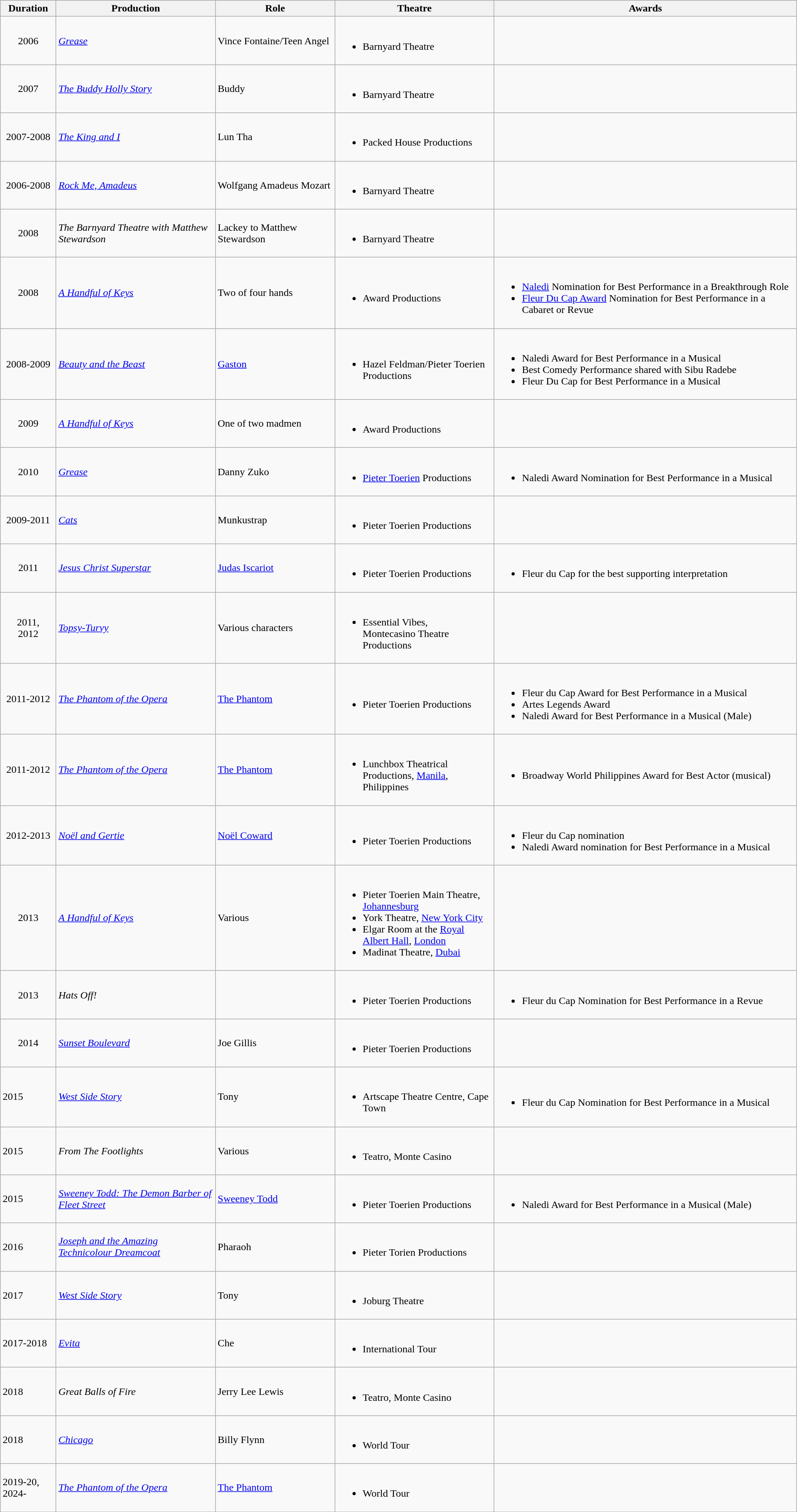<table class=wikitable>
<tr>
<th width="7%">Duration</th>
<th width="20%">Production</th>
<th width="15%">Role</th>
<th width="20%">Theatre</th>
<th width="38%">Awards</th>
</tr>
<tr>
<td align="center">2006</td>
<td><em><a href='#'>Grease</a></em></td>
<td>Vince Fontaine/Teen Angel</td>
<td><br><ul><li>Barnyard Theatre</li></ul></td>
<td></td>
</tr>
<tr>
<td align="center">2007</td>
<td><em><a href='#'>The Buddy Holly Story</a></em></td>
<td>Buddy</td>
<td><br><ul><li>Barnyard Theatre</li></ul></td>
<td></td>
</tr>
<tr>
<td align="center">2007-2008</td>
<td><em><a href='#'>The King and I</a></em></td>
<td>Lun Tha</td>
<td><br><ul><li>Packed House Productions</li></ul></td>
<td></td>
</tr>
<tr>
<td align="center">2006-2008</td>
<td><em><a href='#'>Rock Me, Amadeus</a></em></td>
<td>Wolfgang Amadeus Mozart</td>
<td><br><ul><li>Barnyard Theatre</li></ul></td>
<td></td>
</tr>
<tr>
<td align="center">2008</td>
<td><em>The Barnyard Theatre with Matthew Stewardson</em></td>
<td>Lackey to Matthew Stewardson</td>
<td><br><ul><li>Barnyard Theatre</li></ul></td>
<td></td>
</tr>
<tr>
<td align="center">2008</td>
<td><em><a href='#'>A Handful of Keys</a></em></td>
<td>Two of four hands</td>
<td><br><ul><li>Award Productions</li></ul></td>
<td><br><ul><li><a href='#'>Naledi</a> Nomination for Best Performance in a Breakthrough Role</li><li><a href='#'>Fleur Du Cap Award</a> Nomination for Best Performance in a Cabaret or Revue</li></ul></td>
</tr>
<tr>
<td align="center">2008-2009</td>
<td><em><a href='#'>Beauty and the Beast</a></em></td>
<td><a href='#'>Gaston</a></td>
<td><br><ul><li>Hazel Feldman/Pieter Toerien Productions</li></ul></td>
<td><br><ul><li>Naledi Award for Best Performance in a Musical</li><li>Best Comedy Performance shared with Sibu Radebe</li><li>Fleur Du Cap for Best Performance in a Musical</li></ul></td>
</tr>
<tr>
<td align="center">2009</td>
<td><em><a href='#'>A Handful of Keys</a></em></td>
<td>One of two madmen</td>
<td><br><ul><li>Award Productions</li></ul></td>
<td></td>
</tr>
<tr>
<td align="center">2010</td>
<td><em><a href='#'>Grease</a></em></td>
<td>Danny Zuko</td>
<td><br><ul><li><a href='#'>Pieter Toerien</a> Productions</li></ul></td>
<td><br><ul><li>Naledi Award Nomination for Best Performance in a Musical</li></ul></td>
</tr>
<tr>
<td align="center">2009-2011</td>
<td><em><a href='#'>Cats</a></em></td>
<td>Munkustrap</td>
<td><br><ul><li>Pieter Toerien Productions</li></ul></td>
<td></td>
</tr>
<tr>
<td align="center">2011</td>
<td><em><a href='#'>Jesus Christ Superstar</a></em></td>
<td><a href='#'>Judas Iscariot</a></td>
<td><br><ul><li>Pieter Toerien Productions</li></ul></td>
<td><br><ul><li>Fleur du Cap for the best supporting interpretation</li></ul></td>
</tr>
<tr>
<td align="center">2011, <br> 2012</td>
<td><em><a href='#'>Topsy-Turvy</a></em></td>
<td>Various characters</td>
<td><br><ul><li>Essential Vibes, <br>Montecasino Theatre Productions</li></ul></td>
<td></td>
</tr>
<tr>
<td align="center">2011-2012</td>
<td><em><a href='#'>The Phantom of the Opera</a></em></td>
<td><a href='#'>The Phantom</a></td>
<td><br><ul><li>Pieter Toerien Productions</li></ul></td>
<td><br><ul><li>Fleur du Cap Award for Best Performance in a Musical</li><li>Artes Legends Award</li><li>Naledi Award for Best Performance in a Musical (Male)</li></ul></td>
</tr>
<tr>
<td align="center">2011-2012</td>
<td><em><a href='#'>The Phantom of the Opera</a></em></td>
<td><a href='#'>The Phantom</a></td>
<td><br><ul><li>Lunchbox Theatrical Productions, <a href='#'>Manila</a>, Philippines</li></ul></td>
<td><br><ul><li>Broadway World Philippines Award for Best Actor (musical)</li></ul></td>
</tr>
<tr>
<td align="center">2012-2013</td>
<td><em><a href='#'>Noël and Gertie</a></em></td>
<td><a href='#'>Noël Coward</a></td>
<td><br><ul><li>Pieter Toerien Productions</li></ul></td>
<td><br><ul><li>Fleur du Cap nomination</li><li>Naledi Award nomination for Best Performance in a Musical</li></ul></td>
</tr>
<tr>
<td align="center">2013</td>
<td><em><a href='#'>A Handful of Keys</a></em></td>
<td>Various</td>
<td><br><ul><li>Pieter Toerien Main Theatre, <a href='#'>Johannesburg</a></li><li>York Theatre, <a href='#'>New York City</a></li><li>Elgar Room at the <a href='#'>Royal Albert Hall</a>, <a href='#'>London</a></li><li>Madinat Theatre, <a href='#'>Dubai</a></li></ul></td>
<td></td>
</tr>
<tr>
<td align="center">2013</td>
<td><em>Hats Off!</em></td>
<td></td>
<td><br><ul><li>Pieter Toerien Productions</li></ul></td>
<td><br><ul><li>Fleur du Cap Nomination for Best Performance in a Revue</li></ul></td>
</tr>
<tr>
<td align="center">2014</td>
<td><em><a href='#'>Sunset Boulevard</a></em></td>
<td>Joe Gillis</td>
<td><br><ul><li>Pieter Toerien Productions</li></ul></td>
<td></td>
</tr>
<tr>
<td>2015</td>
<td><em><a href='#'>West Side Story</a></em></td>
<td>Tony</td>
<td><br><ul><li>Artscape Theatre Centre, Cape Town</li></ul></td>
<td><br><ul><li>Fleur du Cap Nomination for Best Performance in a Musical</li></ul></td>
</tr>
<tr>
<td>2015</td>
<td><em>From The Footlights</em></td>
<td>Various</td>
<td><br><ul><li>Teatro, Monte Casino</li></ul></td>
<td></td>
</tr>
<tr>
<td>2015</td>
<td><em><a href='#'>Sweeney Todd: The Demon Barber of Fleet Street</a></em></td>
<td><a href='#'>Sweeney Todd</a></td>
<td><br><ul><li>Pieter Toerien Productions</li></ul></td>
<td><br><ul><li>Naledi Award for Best Performance in a Musical (Male)</li></ul></td>
</tr>
<tr>
<td>2016</td>
<td><em><a href='#'>Joseph and the Amazing Technicolour Dreamcoat</a></em></td>
<td>Pharaoh</td>
<td><br><ul><li>Pieter Torien Productions</li></ul></td>
<td></td>
</tr>
<tr>
<td>2017</td>
<td><em><a href='#'>West Side Story</a></em></td>
<td>Tony</td>
<td><br><ul><li>Joburg Theatre</li></ul></td>
<td></td>
</tr>
<tr>
<td>2017-2018</td>
<td><em><a href='#'>Evita</a></em></td>
<td>Che</td>
<td><br><ul><li>International Tour</li></ul></td>
<td></td>
</tr>
<tr>
<td>2018</td>
<td><em>Great Balls of Fire</em></td>
<td>Jerry Lee Lewis</td>
<td><br><ul><li>Teatro, Monte Casino</li></ul></td>
<td></td>
</tr>
<tr>
<td>2018</td>
<td><em><a href='#'>Chicago</a></em></td>
<td>Billy Flynn</td>
<td><br><ul><li>World Tour</li></ul></td>
<td></td>
</tr>
<tr>
<td>2019-20,<br>2024-</td>
<td><a href='#'><em>The Phantom of the Opera</em></a></td>
<td><a href='#'>The Phantom</a></td>
<td><br><ul><li>World Tour</li></ul></td>
<td></td>
</tr>
<tr>
</tr>
</table>
